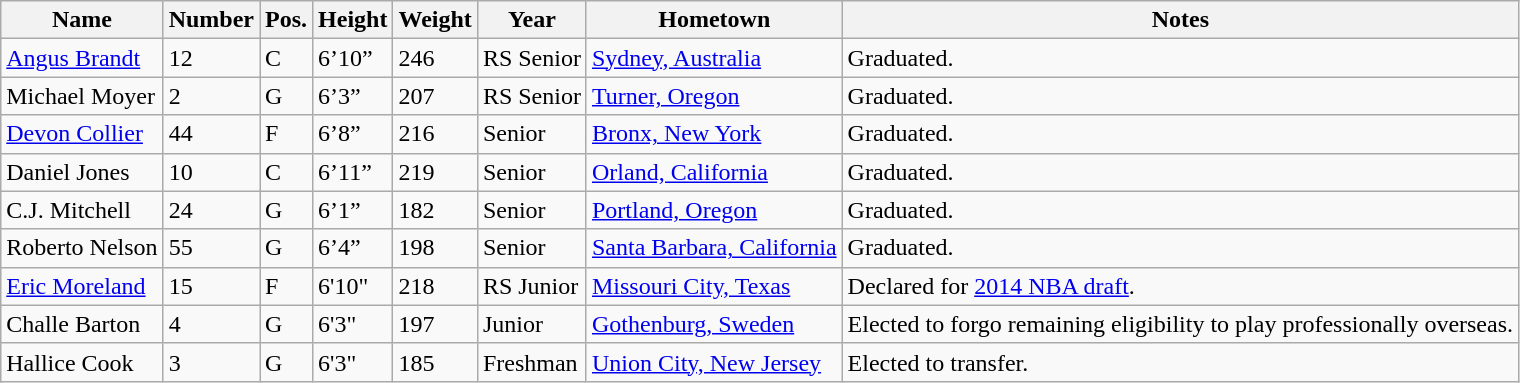<table class="wikitable sortable" border="1">
<tr>
<th>Name</th>
<th>Number</th>
<th>Pos.</th>
<th>Height</th>
<th>Weight</th>
<th>Year</th>
<th>Hometown</th>
<th class="unsortable">Notes</th>
</tr>
<tr>
<td sortname><a href='#'>Angus Brandt</a></td>
<td>12</td>
<td>C</td>
<td>6’10”</td>
<td>246</td>
<td>RS Senior</td>
<td><a href='#'>Sydney, Australia</a></td>
<td>Graduated.</td>
</tr>
<tr>
<td sortname>Michael Moyer</td>
<td>2</td>
<td>G</td>
<td>6’3”</td>
<td>207</td>
<td>RS Senior</td>
<td><a href='#'>Turner, Oregon</a></td>
<td>Graduated.</td>
</tr>
<tr>
<td sortname><a href='#'>Devon Collier</a></td>
<td>44</td>
<td>F</td>
<td>6’8”</td>
<td>216</td>
<td>Senior</td>
<td><a href='#'>Bronx, New York</a></td>
<td>Graduated.</td>
</tr>
<tr>
<td sortname>Daniel Jones</td>
<td>10</td>
<td>C</td>
<td>6’11”</td>
<td>219</td>
<td>Senior</td>
<td><a href='#'>Orland, California</a></td>
<td>Graduated.</td>
</tr>
<tr>
<td sortname>C.J. Mitchell</td>
<td>24</td>
<td>G</td>
<td>6’1”</td>
<td>182</td>
<td>Senior</td>
<td><a href='#'>Portland, Oregon</a></td>
<td>Graduated.</td>
</tr>
<tr>
<td sortname>Roberto Nelson</td>
<td>55</td>
<td>G</td>
<td>6’4”</td>
<td>198</td>
<td>Senior</td>
<td><a href='#'>Santa Barbara, California</a></td>
<td>Graduated.</td>
</tr>
<tr>
<td sortname><a href='#'>Eric Moreland</a></td>
<td>15</td>
<td>F</td>
<td>6'10"</td>
<td>218</td>
<td>RS Junior</td>
<td><a href='#'>Missouri City, Texas</a></td>
<td>Declared for <a href='#'>2014 NBA draft</a>.</td>
</tr>
<tr>
<td sortname>Challe Barton</td>
<td>4</td>
<td>G</td>
<td>6'3"</td>
<td>197</td>
<td>Junior</td>
<td><a href='#'>Gothenburg, Sweden</a></td>
<td>Elected to forgo remaining eligibility to play professionally overseas.</td>
</tr>
<tr>
<td sortname>Hallice Cook</td>
<td>3</td>
<td>G</td>
<td>6'3"</td>
<td>185</td>
<td>Freshman</td>
<td><a href='#'>Union City, New Jersey</a></td>
<td>Elected to transfer.</td>
</tr>
</table>
